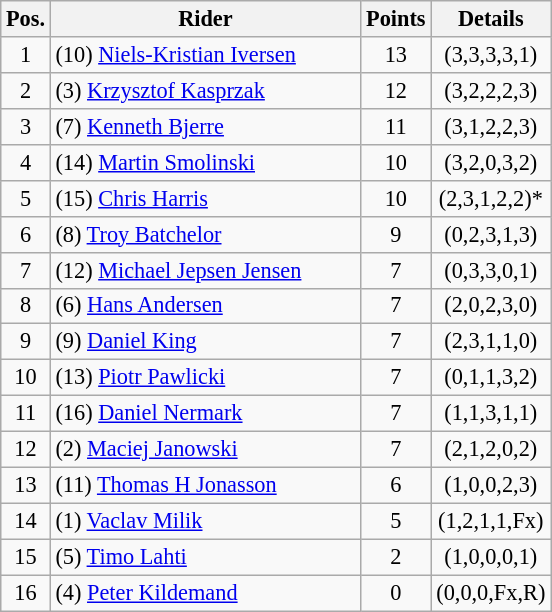<table class=wikitable style="font-size:93%;">
<tr>
<th width=25px>Pos.</th>
<th width=200px>Rider</th>
<th width=40px>Points</th>
<th width=70px>Details</th>
</tr>
<tr align=center>
<td>1</td>
<td align=left> (10) <a href='#'>Niels-Kristian Iversen</a></td>
<td>13</td>
<td>(3,3,3,3,1)</td>
</tr>
<tr align=center >
<td>2</td>
<td align=left> (3) <a href='#'>Krzysztof Kasprzak</a></td>
<td>12</td>
<td>(3,2,2,2,3)</td>
</tr>
<tr align=center >
<td>3</td>
<td align=left> (7) <a href='#'>Kenneth Bjerre</a></td>
<td>11</td>
<td>(3,1,2,2,3)</td>
</tr>
<tr align=center >
<td>4</td>
<td align=left> (14) <a href='#'>Martin Smolinski</a></td>
<td>10</td>
<td>(3,2,0,3,2)</td>
</tr>
<tr align=center >
<td>5</td>
<td align=left> (15) <a href='#'>Chris Harris</a></td>
<td>10</td>
<td>(2,3,1,2,2)*</td>
</tr>
<tr align=center>
<td>6</td>
<td align=left> (8) <a href='#'>Troy Batchelor</a></td>
<td>9</td>
<td>(0,2,3,1,3)</td>
</tr>
<tr align=center>
<td>7</td>
<td align=left> (12) <a href='#'>Michael Jepsen Jensen</a></td>
<td>7</td>
<td>(0,3,3,0,1)</td>
</tr>
<tr align=center>
<td>8</td>
<td align=left> (6) <a href='#'>Hans Andersen</a></td>
<td>7</td>
<td>(2,0,2,3,0)</td>
</tr>
<tr align=center>
<td>9</td>
<td align=left> (9) <a href='#'>Daniel King</a></td>
<td>7</td>
<td>(2,3,1,1,0)</td>
</tr>
<tr align=center>
<td>10</td>
<td align=left> (13) <a href='#'>Piotr Pawlicki</a></td>
<td>7</td>
<td>(0,1,1,3,2)</td>
</tr>
<tr align=center>
<td>11</td>
<td align=left> (16) <a href='#'>Daniel Nermark</a></td>
<td>7</td>
<td>(1,1,3,1,1)</td>
</tr>
<tr align=center>
<td>12</td>
<td align=left> (2) <a href='#'>Maciej Janowski</a></td>
<td>7</td>
<td>(2,1,2,0,2)</td>
</tr>
<tr align=center>
<td>13</td>
<td align=left> (11) <a href='#'>Thomas H Jonasson</a></td>
<td>6</td>
<td>(1,0,0,2,3)</td>
</tr>
<tr align=center>
<td>14</td>
<td align=left> (1) <a href='#'>Vaclav Milik</a></td>
<td>5</td>
<td>(1,2,1,1,Fx)</td>
</tr>
<tr align=center>
<td>15</td>
<td align=left> (5) <a href='#'>Timo Lahti</a></td>
<td>2</td>
<td>(1,0,0,0,1)</td>
</tr>
<tr align=center>
<td>16</td>
<td align=left> (4) <a href='#'>Peter Kildemand</a></td>
<td>0</td>
<td>(0,0,0,Fx,R)</td>
</tr>
</table>
